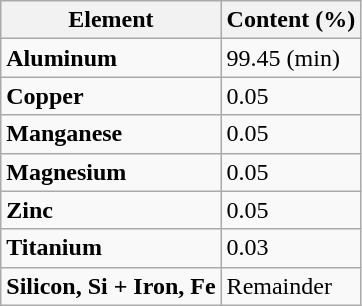<table class="wikitable">
<tr>
<th>Element</th>
<th>Content (%)</th>
</tr>
<tr>
<td><strong>Aluminum</strong></td>
<td>99.45 (min)</td>
</tr>
<tr>
<td><strong>Copper</strong></td>
<td>0.05</td>
</tr>
<tr>
<td><strong>Manganese</strong></td>
<td>0.05</td>
</tr>
<tr>
<td><strong>Magnesium</strong></td>
<td>0.05</td>
</tr>
<tr>
<td><strong>Zinc</strong></td>
<td>0.05</td>
</tr>
<tr>
<td><strong>Titanium</strong></td>
<td>0.03</td>
</tr>
<tr>
<td><strong>Silicon, Si + Iron, Fe</strong></td>
<td>Remainder</td>
</tr>
</table>
